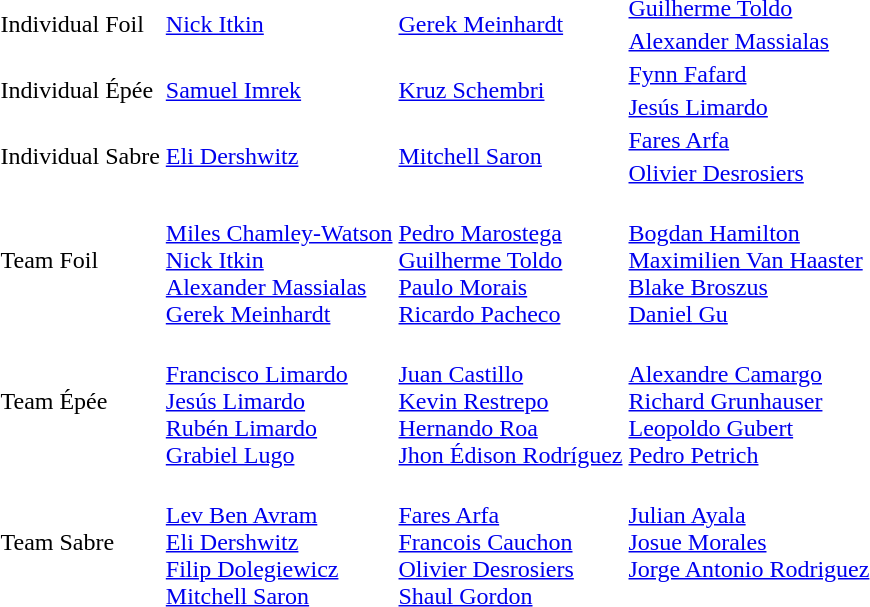<table>
<tr>
<td rowspan=2>Individual Foil</td>
<td rowspan=2> <a href='#'>Nick Itkin</a></td>
<td rowspan=2> <a href='#'>Gerek Meinhardt</a></td>
<td> <a href='#'>Guilherme Toldo</a></td>
</tr>
<tr>
<td> <a href='#'>Alexander Massialas</a></td>
</tr>
<tr>
<td rowspan=2>Individual Épée</td>
<td rowspan=2> <a href='#'>Samuel Imrek</a></td>
<td rowspan=2> <a href='#'>Kruz Schembri</a></td>
<td> <a href='#'>Fynn Fafard</a></td>
</tr>
<tr>
<td> <a href='#'>Jesús Limardo</a></td>
</tr>
<tr>
<td rowspan=2>Individual Sabre</td>
<td rowspan=2> <a href='#'>Eli Dershwitz</a></td>
<td rowspan=2> <a href='#'>Mitchell Saron</a></td>
<td> <a href='#'>Fares Arfa</a></td>
</tr>
<tr>
<td> <a href='#'>Olivier Desrosiers</a></td>
</tr>
<tr>
<td>Team Foil</td>
<td valign=top><br><a href='#'>Miles Chamley-Watson</a><br><a href='#'>Nick Itkin</a><br><a href='#'>Alexander Massialas</a><br><a href='#'>Gerek Meinhardt</a></td>
<td valign=top><br><a href='#'>Pedro Marostega</a><br><a href='#'>Guilherme Toldo</a><br><a href='#'>Paulo Morais</a><br><a href='#'>Ricardo Pacheco</a></td>
<td valign=top><br><a href='#'>Bogdan Hamilton</a><br><a href='#'>Maximilien Van Haaster</a><br><a href='#'>Blake Broszus</a><br><a href='#'>Daniel Gu</a></td>
</tr>
<tr>
<td>Team Épée</td>
<td valign=top><br><a href='#'>Francisco Limardo</a><br><a href='#'>Jesús Limardo</a><br><a href='#'>Rubén Limardo</a><br><a href='#'>Grabiel Lugo</a></td>
<td valign=top><br><a href='#'>Juan Castillo</a><br><a href='#'>Kevin Restrepo</a><br><a href='#'>Hernando Roa</a><br><a href='#'>Jhon Édison Rodríguez</a></td>
<td valign=top><br><a href='#'>Alexandre Camargo</a><br><a href='#'>Richard Grunhauser</a><br><a href='#'>Leopoldo Gubert</a><br><a href='#'>Pedro Petrich</a></td>
</tr>
<tr>
<td>Team Sabre</td>
<td valign=top><br><a href='#'>Lev Ben Avram</a><br><a href='#'>Eli Dershwitz</a><br><a href='#'>Filip Dolegiewicz</a><br><a href='#'>Mitchell Saron</a></td>
<td valign=top><br><a href='#'>Fares Arfa</a><br><a href='#'>Francois Cauchon</a><br><a href='#'>Olivier Desrosiers</a> <br><a href='#'>Shaul Gordon</a></td>
<td valign=top><br><a href='#'>Julian Ayala</a> <br><a href='#'>Josue Morales</a><br><a href='#'>Jorge Antonio Rodriguez</a></td>
</tr>
</table>
